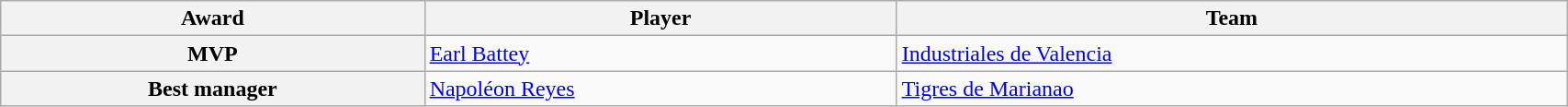<table class="wikitable plainrowheaders" style="border-collapse:collapse; width:90%">
<tr>
<th>Award</th>
<th>Player</th>
<th>Team</th>
</tr>
<tr>
<th scope="row"><strong>MVP</strong></th>
<td> <a href='#'>Earl Battey</a></td>
<td> <a href='#'>Industriales de Valencia</a></td>
</tr>
<tr>
<th scope="row"><strong>Best manager</strong></th>
<td> <a href='#'>Napoléon Reyes</a></td>
<td> <a href='#'>Tigres de Marianao</a></td>
</tr>
</table>
